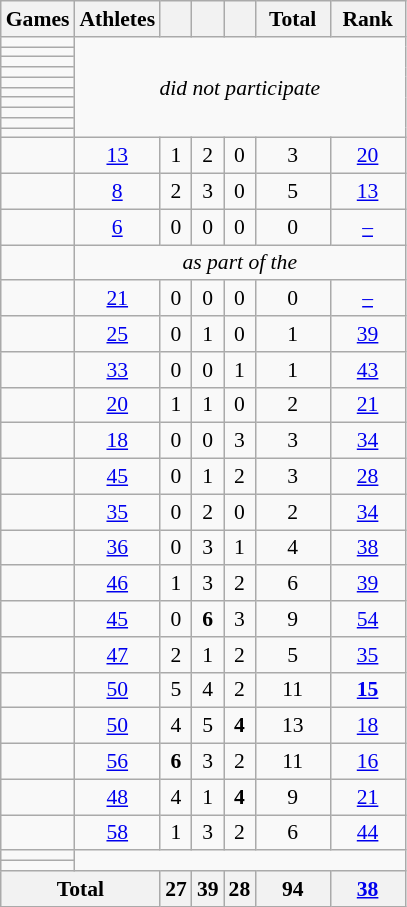<table class="wikitable" style="text-align:center; font-size:90%;">
<tr>
<th>Games</th>
<th>Athletes</th>
<th width:3em; font-weight:bold;"></th>
<th width:3em; font-weight:bold;"></th>
<th width:3em; font-weight:bold;"></th>
<th style="width:3em; font-weight:bold;">Total</th>
<th style="width:3em; font-weight:bold;">Rank</th>
</tr>
<tr>
<td align=left> </td>
<td rowspan="10"; colspan=6><em>did not participate</em></td>
</tr>
<tr>
<td align=left> </td>
</tr>
<tr>
<td align=left> </td>
</tr>
<tr>
<td align=left> </td>
</tr>
<tr>
<td align=left> </td>
</tr>
<tr>
<td align=left> </td>
</tr>
<tr>
<td align=left> </td>
</tr>
<tr>
<td align=left> </td>
</tr>
<tr>
<td align=left> </td>
</tr>
<tr>
<td align=left> </td>
</tr>
<tr>
<td align=left> </td>
<td><a href='#'>13</a></td>
<td>1</td>
<td>2</td>
<td>0</td>
<td>3</td>
<td><a href='#'>20</a></td>
</tr>
<tr>
<td align=left> </td>
<td><a href='#'>8</a></td>
<td>2</td>
<td>3</td>
<td>0</td>
<td>5</td>
<td><a href='#'>13</a></td>
</tr>
<tr>
<td align=left> </td>
<td><a href='#'>6</a></td>
<td>0</td>
<td>0</td>
<td>0</td>
<td>0</td>
<td><a href='#'>–</a></td>
</tr>
<tr>
<td align=left> </td>
<td colspan=6><em>as part of the </em></td>
</tr>
<tr>
<td align=left> </td>
<td><a href='#'>21</a></td>
<td>0</td>
<td>0</td>
<td>0</td>
<td>0</td>
<td><a href='#'>–</a></td>
</tr>
<tr>
<td align=left> </td>
<td><a href='#'>25</a></td>
<td>0</td>
<td>1</td>
<td>0</td>
<td>1</td>
<td><a href='#'>39</a></td>
</tr>
<tr>
<td align=left> </td>
<td><a href='#'>33</a></td>
<td>0</td>
<td>0</td>
<td>1</td>
<td>1</td>
<td><a href='#'>43</a></td>
</tr>
<tr>
<td align=left> </td>
<td><a href='#'>20</a></td>
<td>1</td>
<td>1</td>
<td>0</td>
<td>2</td>
<td><a href='#'>21</a></td>
</tr>
<tr>
<td align=left> </td>
<td><a href='#'>18</a></td>
<td>0</td>
<td>0</td>
<td>3</td>
<td>3</td>
<td><a href='#'>34</a></td>
</tr>
<tr>
<td align=left> </td>
<td><a href='#'>45</a></td>
<td>0</td>
<td>1</td>
<td>2</td>
<td>3</td>
<td><a href='#'>28</a></td>
</tr>
<tr>
<td align=left> </td>
<td><a href='#'>35</a></td>
<td>0</td>
<td>2</td>
<td>0</td>
<td>2</td>
<td><a href='#'>34</a></td>
</tr>
<tr>
<td align=left> </td>
<td><a href='#'>36</a></td>
<td>0</td>
<td>3</td>
<td>1</td>
<td>4</td>
<td><a href='#'>38</a></td>
</tr>
<tr>
<td align=left> </td>
<td><a href='#'>46</a></td>
<td>1</td>
<td>3</td>
<td>2</td>
<td>6</td>
<td><a href='#'>39</a></td>
</tr>
<tr>
<td align=left> </td>
<td><a href='#'>45</a></td>
<td>0</td>
<td><strong>6</strong></td>
<td>3</td>
<td>9</td>
<td><a href='#'>54</a></td>
</tr>
<tr>
<td align=left> </td>
<td><a href='#'>47</a></td>
<td>2</td>
<td>1</td>
<td>2</td>
<td>5</td>
<td><a href='#'>35</a></td>
</tr>
<tr>
<td align=left> </td>
<td><a href='#'>50</a></td>
<td>5</td>
<td>4</td>
<td>2</td>
<td>11</td>
<td><a href='#'><strong>15</strong></a></td>
</tr>
<tr>
<td align=left> </td>
<td><a href='#'>50</a></td>
<td>4</td>
<td>5</td>
<td><strong>4</strong></td>
<td>13</td>
<td><a href='#'>18</a></td>
</tr>
<tr>
<td align=left> </td>
<td><a href='#'>56</a></td>
<td><strong>6</strong></td>
<td>3</td>
<td>2</td>
<td>11</td>
<td><a href='#'>16</a></td>
</tr>
<tr>
<td align=left> </td>
<td><a href='#'>48</a></td>
<td>4</td>
<td>1</td>
<td><strong>4</strong></td>
<td>9</td>
<td><a href='#'>21</a></td>
</tr>
<tr>
<td align=left> </td>
<td><a href='#'>58</a></td>
<td>1</td>
<td>3</td>
<td>2</td>
<td>6</td>
<td><a href='#'>44</a></td>
</tr>
<tr>
<td align=left> </td>
</tr>
<tr>
<td align=left> </td>
</tr>
<tr>
<th colspan=2>Total</th>
<th>27</th>
<th>39</th>
<th>28</th>
<th>94</th>
<th><a href='#'>38</a></th>
</tr>
</table>
